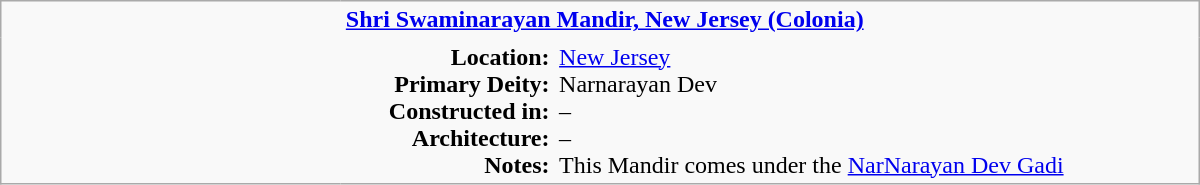<table class="wikitable plain" border="0" width="800">
<tr>
<td width="220px" rowspan="2" style="border:none;"></td>
<td valign="top" colspan=2 style="border:none;"><strong><a href='#'>Shri Swaminarayan Mandir, New Jersey (Colonia)</a></strong></td>
</tr>
<tr>
<td valign="top" style="text-align:right; border:none;"><strong>Location:</strong><br><strong>Primary Deity:</strong><br><strong>Constructed in:</strong><br><strong>Architecture:</strong><br><strong>Notes:</strong></td>
<td valign="top" style="border:none;"><a href='#'>New Jersey</a> <br>Narnarayan Dev <br>– <br>– <br>This Mandir comes under the <a href='#'>NarNarayan Dev Gadi</a></td>
</tr>
</table>
